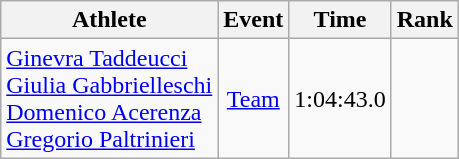<table class="wikitable">
<tr>
<th>Athlete</th>
<th>Event</th>
<th>Time</th>
<th>Rank</th>
</tr>
<tr align="center">
<td align="left"><a href='#'>Ginevra Taddeucci</a><br><a href='#'>Giulia Gabbrielleschi</a><br><a href='#'>Domenico Acerenza</a><br><a href='#'>Gregorio Paltrinieri</a></td>
<td><a href='#'>Team</a></td>
<td>1:04:43.0</td>
<td></td>
</tr>
</table>
